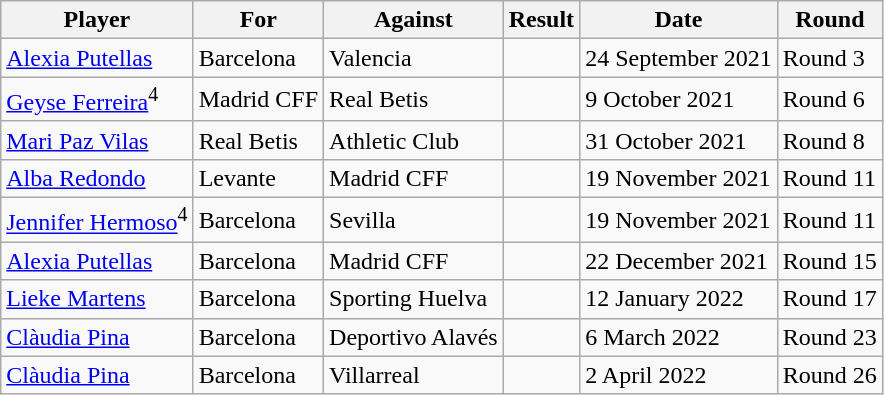<table class="wikitable sortable">
<tr>
<th>Player</th>
<th>For</th>
<th>Against</th>
<th>Result</th>
<th>Date</th>
<th>Round</th>
</tr>
<tr>
<td> <a href='#'>Alexia Putellas</a></td>
<td>Barcelona</td>
<td>Valencia</td>
<td></td>
<td>24 September 2021</td>
<td>Round 3</td>
</tr>
<tr>
<td> <a href='#'>Geyse Ferreira</a><sup>4</sup></td>
<td>Madrid CFF</td>
<td>Real Betis</td>
<td></td>
<td>9 October 2021</td>
<td>Round 6</td>
</tr>
<tr>
<td> <a href='#'>Mari Paz Vilas</a></td>
<td>Real Betis</td>
<td>Athletic Club</td>
<td></td>
<td>31 October 2021</td>
<td>Round 8</td>
</tr>
<tr>
<td> <a href='#'>Alba Redondo</a></td>
<td>Levante</td>
<td>Madrid CFF</td>
<td></td>
<td>19 November 2021</td>
<td>Round 11</td>
</tr>
<tr>
<td> <a href='#'>Jennifer Hermoso</a><sup>4</sup></td>
<td>Barcelona</td>
<td>Sevilla</td>
<td></td>
<td>19 November 2021</td>
<td>Round 11</td>
</tr>
<tr>
<td> <a href='#'>Alexia Putellas</a></td>
<td>Barcelona</td>
<td>Madrid CFF</td>
<td></td>
<td>22 December 2021</td>
<td>Round 15</td>
</tr>
<tr>
<td> <a href='#'>Lieke Martens</a></td>
<td>Barcelona</td>
<td>Sporting Huelva</td>
<td></td>
<td>12 January 2022</td>
<td>Round 17</td>
</tr>
<tr>
<td> <a href='#'>Clàudia Pina</a></td>
<td>Barcelona</td>
<td>Deportivo Alavés</td>
<td></td>
<td>6 March 2022</td>
<td>Round 23</td>
</tr>
<tr>
<td> <a href='#'>Clàudia Pina</a></td>
<td>Barcelona</td>
<td>Villarreal</td>
<td></td>
<td>2 April 2022</td>
<td>Round 26</td>
</tr>
</table>
